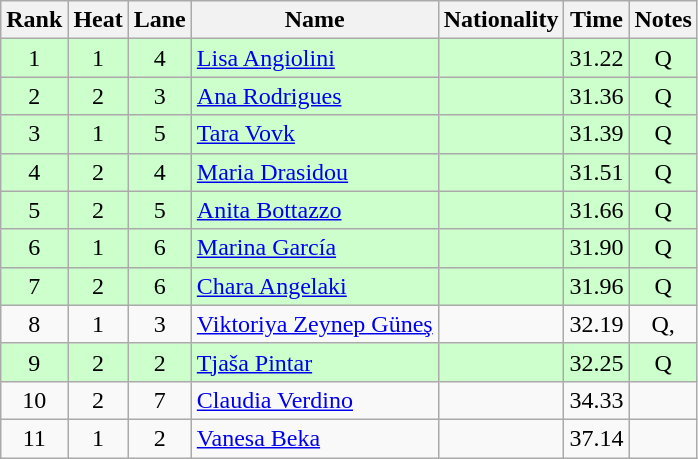<table class="wikitable sortable" style="text-align:center">
<tr>
<th>Rank</th>
<th>Heat</th>
<th>Lane</th>
<th>Name</th>
<th>Nationality</th>
<th>Time</th>
<th>Notes</th>
</tr>
<tr bgcolor=ccffcc>
<td>1</td>
<td>1</td>
<td>4</td>
<td align=left><a href='#'>Lisa Angiolini</a></td>
<td align=left></td>
<td>31.22</td>
<td>Q</td>
</tr>
<tr bgcolor=ccffcc>
<td>2</td>
<td>2</td>
<td>3</td>
<td align=left><a href='#'>Ana Rodrigues</a></td>
<td align=left></td>
<td>31.36</td>
<td>Q</td>
</tr>
<tr bgcolor=ccffcc>
<td>3</td>
<td>1</td>
<td>5</td>
<td align=left><a href='#'>Tara Vovk</a></td>
<td align=left></td>
<td>31.39</td>
<td>Q</td>
</tr>
<tr bgcolor=ccffcc>
<td>4</td>
<td>2</td>
<td>4</td>
<td align=left><a href='#'>Maria Drasidou</a></td>
<td align=left></td>
<td>31.51</td>
<td>Q</td>
</tr>
<tr bgcolor=ccffcc>
<td>5</td>
<td>2</td>
<td>5</td>
<td align=left><a href='#'>Anita Bottazzo</a></td>
<td align=left></td>
<td>31.66</td>
<td>Q</td>
</tr>
<tr bgcolor=ccffcc>
<td>6</td>
<td>1</td>
<td>6</td>
<td align=left><a href='#'>Marina García</a></td>
<td align=left></td>
<td>31.90</td>
<td>Q</td>
</tr>
<tr bgcolor=ccffcc>
<td>7</td>
<td>2</td>
<td>6</td>
<td align=left><a href='#'>Chara Angelaki</a></td>
<td align=left></td>
<td>31.96</td>
<td>Q</td>
</tr>
<tr>
<td>8</td>
<td>1</td>
<td>3</td>
<td align=left><a href='#'>Viktoriya Zeynep Güneş</a></td>
<td align=left></td>
<td>32.19</td>
<td>Q, </td>
</tr>
<tr bgcolor=ccffcc>
<td>9</td>
<td>2</td>
<td>2</td>
<td align=left><a href='#'>Tjaša Pintar</a></td>
<td align=left></td>
<td>32.25</td>
<td>Q</td>
</tr>
<tr>
<td>10</td>
<td>2</td>
<td>7</td>
<td align=left><a href='#'>Claudia Verdino</a></td>
<td align=left></td>
<td>34.33</td>
<td></td>
</tr>
<tr>
<td>11</td>
<td>1</td>
<td>2</td>
<td align=left><a href='#'>Vanesa Beka</a></td>
<td align=left></td>
<td>37.14</td>
<td></td>
</tr>
</table>
